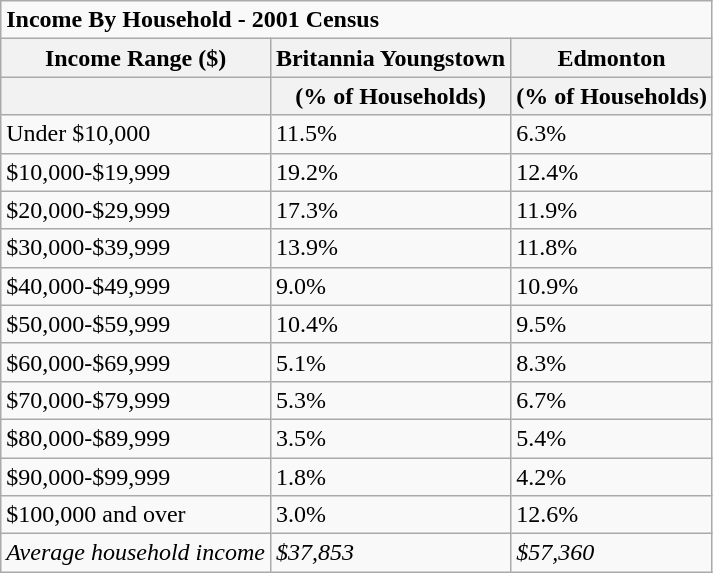<table class="wikitable">
<tr>
<td colspan=3><strong>Income By Household - 2001 Census</strong></td>
</tr>
<tr>
<th>Income Range ($)</th>
<th>Britannia Youngstown</th>
<th>Edmonton</th>
</tr>
<tr>
<th></th>
<th>(% of Households)</th>
<th>(% of Households)</th>
</tr>
<tr>
<td>Under $10,000</td>
<td>11.5%</td>
<td>6.3%</td>
</tr>
<tr>
<td>$10,000-$19,999</td>
<td>19.2%</td>
<td>12.4%</td>
</tr>
<tr>
<td>$20,000-$29,999</td>
<td>17.3%</td>
<td>11.9%</td>
</tr>
<tr>
<td>$30,000-$39,999</td>
<td>13.9%</td>
<td>11.8%</td>
</tr>
<tr>
<td>$40,000-$49,999</td>
<td>9.0%</td>
<td>10.9%</td>
</tr>
<tr>
<td>$50,000-$59,999</td>
<td>10.4%</td>
<td>9.5%</td>
</tr>
<tr>
<td>$60,000-$69,999</td>
<td>5.1%</td>
<td>8.3%</td>
</tr>
<tr>
<td>$70,000-$79,999</td>
<td>5.3%</td>
<td>6.7%</td>
</tr>
<tr>
<td>$80,000-$89,999</td>
<td>3.5%</td>
<td>5.4%</td>
</tr>
<tr>
<td>$90,000-$99,999</td>
<td>1.8%</td>
<td>4.2%</td>
</tr>
<tr>
<td>$100,000 and over</td>
<td>3.0%</td>
<td>12.6%</td>
</tr>
<tr>
<td><em>Average household income</em></td>
<td><em>$37,853</em></td>
<td><em>$57,360</em></td>
</tr>
</table>
